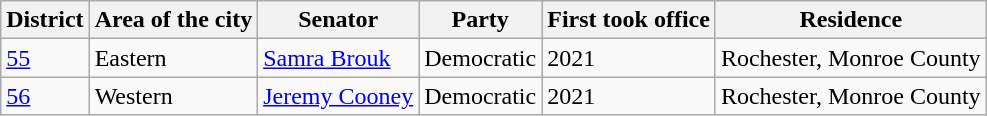<table class="wikitable sortable">
<tr>
<th>District</th>
<th>Area of the city</th>
<th>Senator</th>
<th>Party</th>
<th>First took office</th>
<th>Residence</th>
</tr>
<tr>
<td><a href='#'>55</a></td>
<td>Eastern</td>
<td><a href='#'>Samra Brouk</a></td>
<td>Democratic</td>
<td>2021</td>
<td>Rochester, Monroe County</td>
</tr>
<tr>
<td><a href='#'>56</a></td>
<td>Western</td>
<td><a href='#'>Jeremy Cooney</a></td>
<td>Democratic</td>
<td>2021</td>
<td>Rochester, Monroe County</td>
</tr>
</table>
